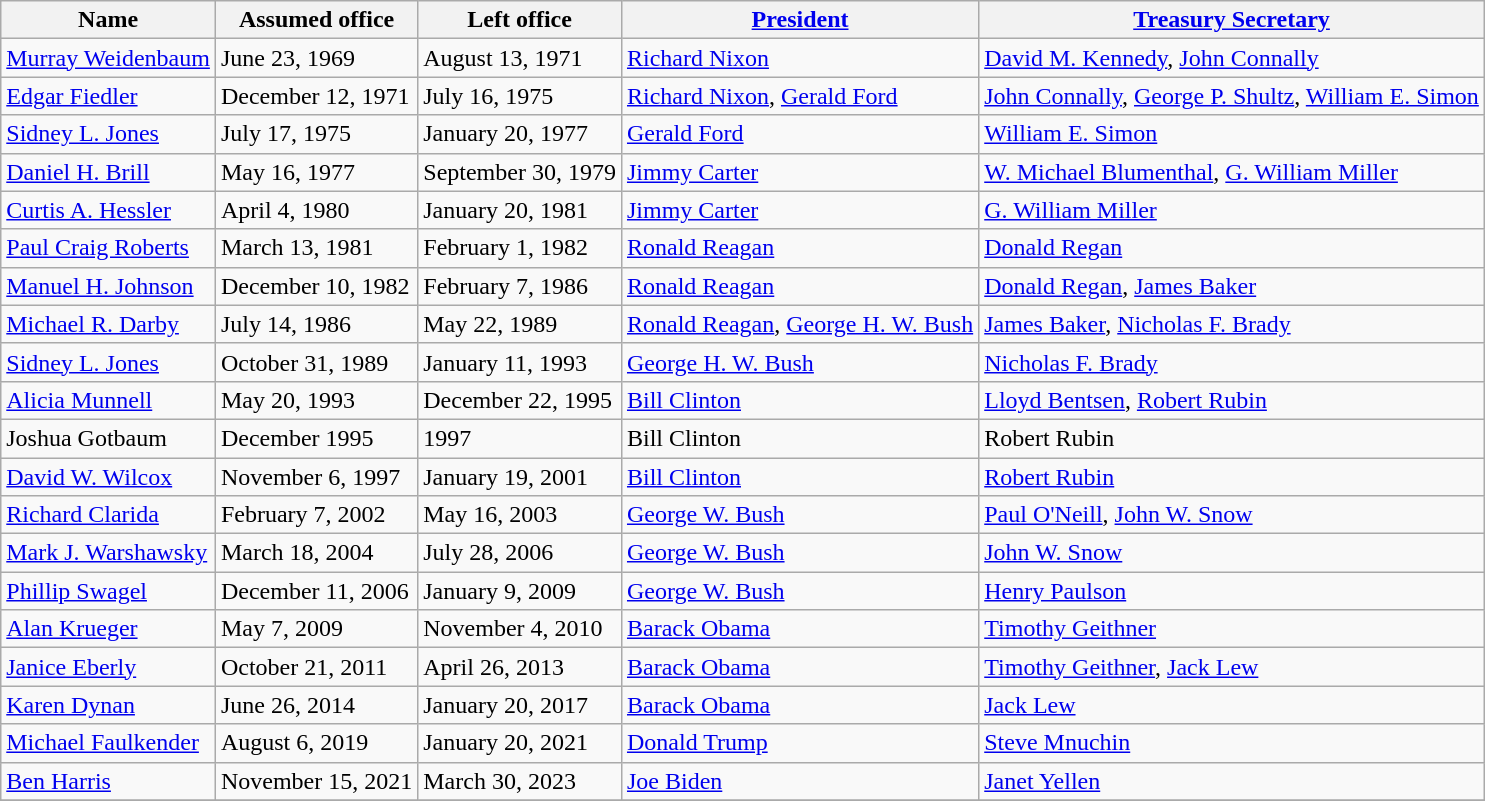<table class="wikitable">
<tr>
<th>Name</th>
<th>Assumed office</th>
<th>Left office</th>
<th><a href='#'>President</a></th>
<th><a href='#'>Treasury Secretary</a></th>
</tr>
<tr>
<td><a href='#'>Murray Weidenbaum</a></td>
<td>June 23, 1969</td>
<td>August 13, 1971</td>
<td><a href='#'>Richard Nixon</a></td>
<td><a href='#'>David M. Kennedy</a>, <a href='#'>John Connally</a></td>
</tr>
<tr>
<td><a href='#'>Edgar Fiedler</a></td>
<td>December 12, 1971</td>
<td>July 16, 1975</td>
<td><a href='#'>Richard Nixon</a>, <a href='#'>Gerald Ford</a></td>
<td><a href='#'>John Connally</a>, <a href='#'>George P. Shultz</a>, <a href='#'>William E. Simon</a></td>
</tr>
<tr>
<td><a href='#'>Sidney L. Jones</a></td>
<td>July 17, 1975</td>
<td>January 20, 1977</td>
<td><a href='#'>Gerald Ford</a></td>
<td><a href='#'>William E. Simon</a></td>
</tr>
<tr>
<td><a href='#'>Daniel H. Brill</a></td>
<td>May 16, 1977</td>
<td>September 30, 1979</td>
<td><a href='#'>Jimmy Carter</a></td>
<td><a href='#'>W. Michael Blumenthal</a>, <a href='#'>G. William Miller</a></td>
</tr>
<tr>
<td><a href='#'>Curtis A. Hessler</a></td>
<td>April 4, 1980</td>
<td>January 20, 1981</td>
<td><a href='#'>Jimmy Carter</a></td>
<td><a href='#'>G. William Miller</a></td>
</tr>
<tr>
<td><a href='#'>Paul Craig Roberts</a></td>
<td>March 13, 1981</td>
<td>February 1, 1982</td>
<td><a href='#'>Ronald Reagan</a></td>
<td><a href='#'>Donald Regan</a></td>
</tr>
<tr>
<td><a href='#'>Manuel H. Johnson</a></td>
<td>December 10, 1982</td>
<td>February 7, 1986</td>
<td><a href='#'>Ronald Reagan</a></td>
<td><a href='#'>Donald Regan</a>, <a href='#'>James Baker</a></td>
</tr>
<tr>
<td><a href='#'>Michael R. Darby</a></td>
<td>July 14, 1986</td>
<td>May 22, 1989</td>
<td><a href='#'>Ronald Reagan</a>, <a href='#'>George H. W. Bush</a></td>
<td><a href='#'>James Baker</a>, <a href='#'>Nicholas F. Brady</a></td>
</tr>
<tr>
<td><a href='#'>Sidney L. Jones</a></td>
<td>October 31, 1989</td>
<td>January 11, 1993</td>
<td><a href='#'>George H. W. Bush</a></td>
<td><a href='#'>Nicholas F. Brady</a></td>
</tr>
<tr>
<td><a href='#'>Alicia Munnell</a></td>
<td>May 20, 1993</td>
<td>December 22, 1995</td>
<td><a href='#'>Bill Clinton</a></td>
<td><a href='#'>Lloyd Bentsen</a>, <a href='#'>Robert Rubin</a></td>
</tr>
<tr>
<td>Joshua Gotbaum</td>
<td>December 1995</td>
<td>1997</td>
<td>Bill Clinton</td>
<td>Robert Rubin</td>
</tr>
<tr>
<td><a href='#'>David W. Wilcox</a></td>
<td>November 6, 1997</td>
<td>January 19, 2001</td>
<td><a href='#'>Bill Clinton</a></td>
<td><a href='#'>Robert Rubin</a></td>
</tr>
<tr>
<td><a href='#'>Richard Clarida</a></td>
<td>February 7, 2002</td>
<td>May 16, 2003</td>
<td><a href='#'>George W. Bush</a></td>
<td><a href='#'>Paul O'Neill</a>, <a href='#'>John W. Snow</a></td>
</tr>
<tr>
<td><a href='#'>Mark J. Warshawsky</a></td>
<td>March 18, 2004</td>
<td>July 28, 2006</td>
<td><a href='#'>George W. Bush</a></td>
<td><a href='#'>John W. Snow</a></td>
</tr>
<tr>
<td><a href='#'>Phillip Swagel</a></td>
<td>December 11, 2006</td>
<td>January 9, 2009</td>
<td><a href='#'>George W. Bush</a></td>
<td><a href='#'>Henry Paulson</a></td>
</tr>
<tr>
<td><a href='#'>Alan Krueger</a></td>
<td>May 7, 2009</td>
<td>November 4, 2010</td>
<td><a href='#'>Barack Obama</a></td>
<td><a href='#'>Timothy Geithner</a></td>
</tr>
<tr>
<td><a href='#'>Janice Eberly</a></td>
<td>October 21, 2011</td>
<td>April 26, 2013</td>
<td><a href='#'>Barack Obama</a></td>
<td><a href='#'>Timothy Geithner</a>, <a href='#'>Jack Lew</a></td>
</tr>
<tr>
<td><a href='#'>Karen Dynan</a></td>
<td>June 26, 2014</td>
<td>January 20, 2017</td>
<td><a href='#'>Barack Obama</a></td>
<td><a href='#'>Jack Lew</a></td>
</tr>
<tr>
<td><a href='#'>Michael Faulkender</a></td>
<td>August 6, 2019</td>
<td>January 20, 2021</td>
<td><a href='#'>Donald Trump</a></td>
<td><a href='#'>Steve Mnuchin</a></td>
</tr>
<tr>
<td><a href='#'>Ben Harris</a></td>
<td>November 15, 2021</td>
<td>March 30, 2023</td>
<td><a href='#'>Joe Biden</a></td>
<td><a href='#'>Janet Yellen</a></td>
</tr>
<tr>
</tr>
</table>
